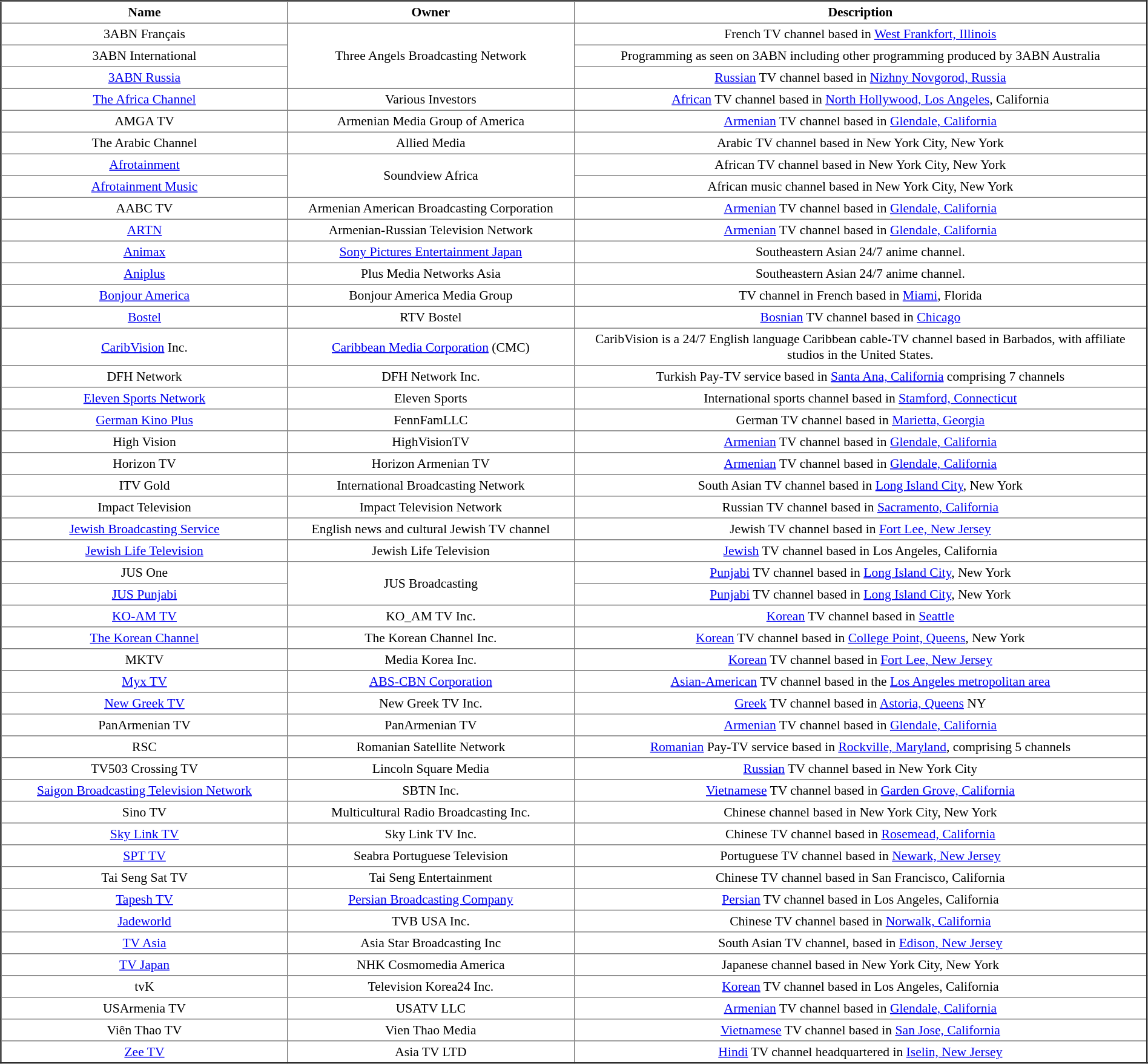<table class="toccolours sortable" border="2" cellpadding="3" style="border-collapse:collapse; font-size:90%; text-align:center; width:100%;">
<tr>
<th style="width:25%;">Name</th>
<th style="width:25%;">Owner</th>
<th style="width:50%;">Description</th>
</tr>
<tr>
<td>3ABN Français</td>
<td rowspan="3">Three Angels Broadcasting Network</td>
<td>French TV channel based in <a href='#'>West Frankfort, Illinois</a></td>
</tr>
<tr>
<td>3ABN International</td>
<td>Programming as seen on 3ABN including other programming produced by 3ABN Australia</td>
</tr>
<tr>
<td><a href='#'>3ABN Russia</a></td>
<td><a href='#'>Russian</a> TV channel based in <a href='#'>Nizhny Novgorod, Russia</a></td>
</tr>
<tr>
<td><a href='#'>The Africa Channel</a></td>
<td>Various Investors</td>
<td><a href='#'>African</a> TV channel based in <a href='#'>North Hollywood, Los Angeles</a>, California</td>
</tr>
<tr>
<td>AMGA TV</td>
<td>Armenian Media Group of America</td>
<td><a href='#'>Armenian</a> TV channel based in <a href='#'>Glendale, California</a></td>
</tr>
<tr>
<td>The Arabic Channel</td>
<td>Allied Media</td>
<td>Arabic TV channel based in New York City, New York</td>
</tr>
<tr>
<td><a href='#'>Afrotainment</a></td>
<td rowspan="2">Soundview Africa</td>
<td>African TV channel based in New York City, New York</td>
</tr>
<tr>
<td><a href='#'>Afrotainment Music</a></td>
<td>African music channel based in New York City, New York</td>
</tr>
<tr>
<td>AABC TV</td>
<td>Armenian American Broadcasting Corporation</td>
<td><a href='#'>Armenian</a> TV channel based in <a href='#'>Glendale, California</a></td>
</tr>
<tr>
<td><a href='#'>ARTN</a></td>
<td>Armenian-Russian Television Network</td>
<td><a href='#'>Armenian</a> TV channel based in <a href='#'>Glendale, California</a></td>
</tr>
<tr>
<td><a href='#'>Animax</a></td>
<td><a href='#'>Sony Pictures Entertainment Japan</a></td>
<td>Southeastern Asian 24/7 anime channel.</td>
</tr>
<tr>
<td><a href='#'>Aniplus</a></td>
<td>Plus Media Networks Asia</td>
<td>Southeastern Asian 24/7 anime channel.</td>
</tr>
<tr>
<td><a href='#'>Bonjour America</a></td>
<td>Bonjour America Media Group</td>
<td>TV channel in French based in <a href='#'>Miami</a>, Florida</td>
</tr>
<tr>
<td><a href='#'>Bostel</a></td>
<td>RTV Bostel</td>
<td><a href='#'>Bosnian</a> TV channel based in <a href='#'>Chicago</a></td>
</tr>
<tr>
<td><a href='#'>CaribVision</a> Inc.</td>
<td><a href='#'>Caribbean Media Corporation</a> (CMC)</td>
<td>CaribVision is a 24/7 English language Caribbean cable-TV channel based in Barbados, with affiliate studios in the United States.</td>
</tr>
<tr>
<td>DFH Network</td>
<td>DFH Network Inc.</td>
<td>Turkish Pay-TV service based in <a href='#'>Santa Ana, California</a> comprising 7 channels</td>
</tr>
<tr>
<td><a href='#'>Eleven Sports Network</a></td>
<td>Eleven Sports</td>
<td>International sports channel based in <a href='#'>Stamford, Connecticut</a></td>
</tr>
<tr>
<td><a href='#'>German Kino Plus</a></td>
<td>FennFamLLC</td>
<td>German TV channel based in <a href='#'>Marietta, Georgia</a></td>
</tr>
<tr>
<td>High Vision</td>
<td>HighVisionTV</td>
<td><a href='#'>Armenian</a> TV channel based in <a href='#'>Glendale, California</a></td>
</tr>
<tr>
<td>Horizon TV</td>
<td>Horizon Armenian TV</td>
<td><a href='#'>Armenian</a> TV channel based in <a href='#'>Glendale, California</a></td>
</tr>
<tr>
<td>ITV Gold</td>
<td>International Broadcasting Network</td>
<td>South Asian TV channel based in <a href='#'>Long Island City</a>, New York</td>
</tr>
<tr>
<td>Impact Television</td>
<td>Impact Television Network</td>
<td>Russian TV channel based in <a href='#'>Sacramento, California</a></td>
</tr>
<tr>
<td><a href='#'>Jewish Broadcasting Service</a></td>
<td>English news and cultural Jewish TV channel</td>
<td>Jewish TV channel based in <a href='#'>Fort Lee, New Jersey</a></td>
</tr>
<tr>
<td><a href='#'>Jewish Life Television</a></td>
<td>Jewish Life Television</td>
<td><a href='#'>Jewish</a> TV channel based in Los Angeles, California</td>
</tr>
<tr>
<td>JUS One</td>
<td rowspan="2">JUS Broadcasting</td>
<td><a href='#'>Punjabi</a> TV channel based in <a href='#'>Long Island City</a>, New York</td>
</tr>
<tr>
<td><a href='#'>JUS Punjabi</a></td>
<td><a href='#'>Punjabi</a> TV channel based in <a href='#'>Long Island City</a>, New York</td>
</tr>
<tr>
<td><a href='#'>KO-AM TV</a></td>
<td>KO_AM TV Inc.</td>
<td><a href='#'>Korean</a> TV channel based in <a href='#'>Seattle</a></td>
</tr>
<tr>
<td><a href='#'>The Korean Channel</a></td>
<td>The Korean Channel Inc.</td>
<td><a href='#'>Korean</a> TV channel based in <a href='#'>College Point, Queens</a>, New York</td>
</tr>
<tr>
<td>MKTV</td>
<td>Media Korea Inc.</td>
<td><a href='#'>Korean</a> TV channel based in <a href='#'>Fort Lee, New Jersey</a></td>
</tr>
<tr>
<td><a href='#'>Myx TV</a></td>
<td><a href='#'>ABS-CBN Corporation</a></td>
<td><a href='#'>Asian-American</a> TV channel based in the <a href='#'>Los Angeles metropolitan area</a></td>
</tr>
<tr>
<td><a href='#'>New Greek TV</a></td>
<td>New Greek TV Inc.</td>
<td><a href='#'>Greek</a> TV channel based in <a href='#'>Astoria, Queens</a> NY</td>
</tr>
<tr>
<td>PanArmenian TV</td>
<td>PanArmenian TV</td>
<td><a href='#'>Armenian</a> TV channel based in <a href='#'>Glendale, California</a></td>
</tr>
<tr>
<td>RSC</td>
<td>Romanian Satellite Network</td>
<td><a href='#'>Romanian</a> Pay-TV service based in <a href='#'>Rockville, Maryland</a>, comprising 5 channels</td>
</tr>
<tr>
<td>TV503 Crossing TV</td>
<td>Lincoln Square Media</td>
<td><a href='#'>Russian</a> TV channel based in New York City</td>
</tr>
<tr>
<td><a href='#'>Saigon Broadcasting Television Network</a></td>
<td>SBTN Inc.</td>
<td><a href='#'>Vietnamese</a> TV channel based in <a href='#'>Garden Grove, California</a></td>
</tr>
<tr>
<td>Sino TV</td>
<td>Multicultural Radio Broadcasting Inc.</td>
<td>Chinese channel based in New York City, New York</td>
</tr>
<tr>
<td><a href='#'>Sky Link TV</a></td>
<td>Sky Link TV Inc.</td>
<td>Chinese TV channel based in <a href='#'>Rosemead, California</a></td>
</tr>
<tr>
<td><a href='#'>SPT TV</a></td>
<td>Seabra Portuguese Television</td>
<td>Portuguese TV channel based in <a href='#'>Newark, New Jersey</a></td>
</tr>
<tr>
<td>Tai Seng Sat TV</td>
<td>Tai Seng Entertainment</td>
<td>Chinese TV channel based in San Francisco, California</td>
</tr>
<tr>
<td><a href='#'>Tapesh TV</a></td>
<td><a href='#'>Persian Broadcasting Company</a></td>
<td><a href='#'>Persian</a> TV channel based in Los Angeles, California</td>
</tr>
<tr>
<td><a href='#'>Jadeworld</a></td>
<td>TVB USA Inc.</td>
<td>Chinese TV channel based in <a href='#'>Norwalk, California</a></td>
</tr>
<tr>
<td><a href='#'>TV Asia</a></td>
<td>Asia Star Broadcasting Inc</td>
<td>South Asian TV channel, based in <a href='#'>Edison, New Jersey</a></td>
</tr>
<tr>
<td><a href='#'>TV Japan</a></td>
<td>NHK Cosmomedia America</td>
<td>Japanese channel based in New York City, New York</td>
</tr>
<tr>
<td>tvK</td>
<td>Television Korea24 Inc.</td>
<td><a href='#'>Korean</a> TV channel based in Los Angeles, California</td>
</tr>
<tr>
<td>USArmenia TV</td>
<td>USATV LLC</td>
<td><a href='#'>Armenian</a> TV channel based in <a href='#'>Glendale, California</a></td>
</tr>
<tr>
<td>Viên Thao TV</td>
<td>Vien Thao Media</td>
<td><a href='#'>Vietnamese</a> TV channel based in <a href='#'>San Jose, California</a></td>
</tr>
<tr>
<td><a href='#'>Zee TV</a></td>
<td>Asia TV LTD</td>
<td><a href='#'>Hindi</a> TV channel headquartered in <a href='#'>Iselin, New Jersey</a></td>
</tr>
</table>
